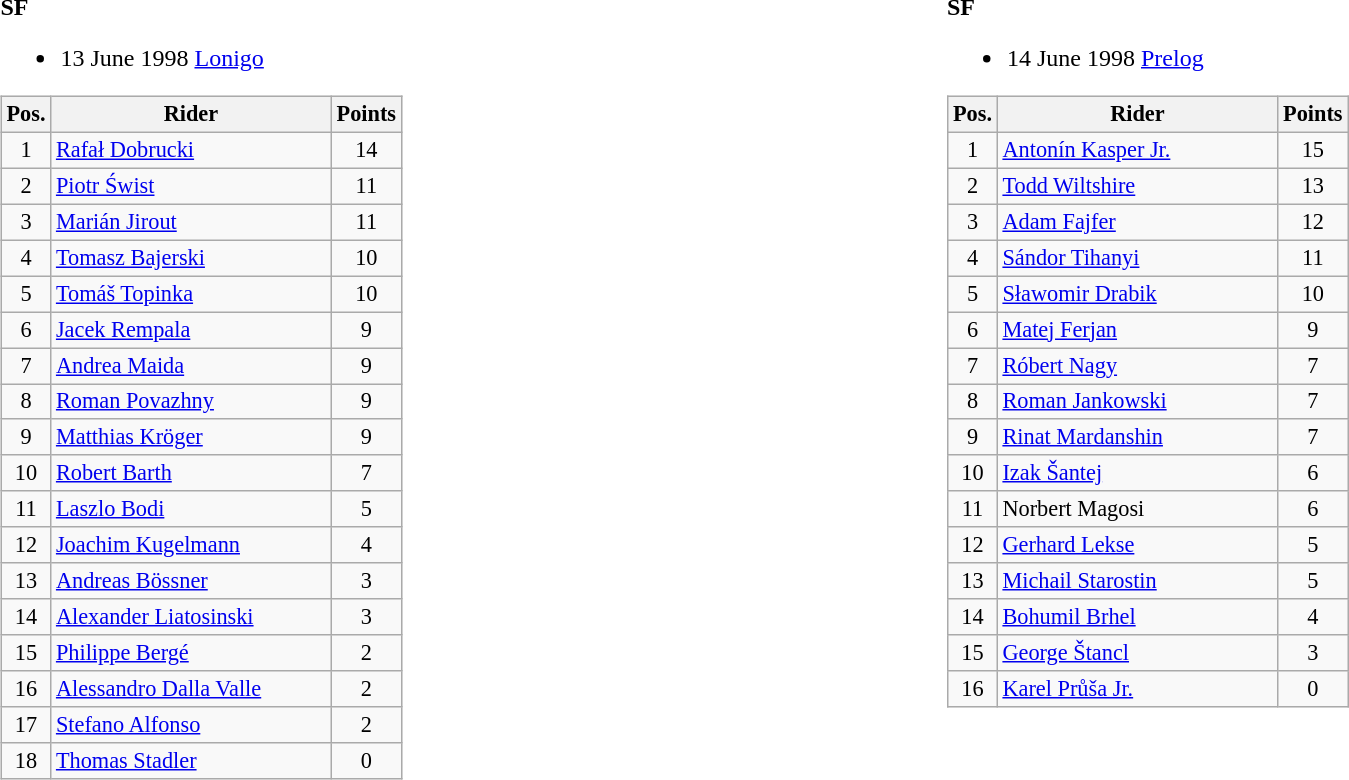<table width=100%>
<tr>
<td width=50% valign=top><br><strong>SF</strong><ul><li>13 June 1998  <a href='#'>Lonigo</a></li></ul><table class=wikitable style="font-size:93%; text-align:center;">
<tr>
<th width=25px>Pos.</th>
<th width=180px>Rider</th>
<th width=40px>Points</th>
</tr>
<tr>
<td>1</td>
<td style="text-align:left;"> <a href='#'>Rafał Dobrucki</a></td>
<td>14</td>
</tr>
<tr>
<td>2</td>
<td style="text-align:left;"> <a href='#'>Piotr Świst</a></td>
<td>11</td>
</tr>
<tr>
<td>3</td>
<td style="text-align:left;"> <a href='#'>Marián Jirout</a></td>
<td>11</td>
</tr>
<tr>
<td>4</td>
<td style="text-align:left;"> <a href='#'>Tomasz Bajerski</a></td>
<td>10</td>
</tr>
<tr>
<td>5</td>
<td style="text-align:left;"> <a href='#'>Tomáš Topinka</a></td>
<td>10</td>
</tr>
<tr>
<td>6</td>
<td style="text-align:left;"> <a href='#'>Jacek Rempala</a></td>
<td>9</td>
</tr>
<tr>
<td>7</td>
<td style="text-align:left;"> <a href='#'>Andrea Maida</a></td>
<td>9</td>
</tr>
<tr>
<td>8</td>
<td style="text-align:left;"> <a href='#'>Roman Povazhny</a></td>
<td>9</td>
</tr>
<tr>
<td>9</td>
<td style="text-align:left;"> <a href='#'>Matthias Kröger</a></td>
<td>9</td>
</tr>
<tr>
<td>10</td>
<td style="text-align:left;"> <a href='#'>Robert Barth</a></td>
<td>7</td>
</tr>
<tr>
<td>11</td>
<td style="text-align:left;"> <a href='#'>Laszlo Bodi</a></td>
<td>5</td>
</tr>
<tr>
<td>12</td>
<td style="text-align:left;"> <a href='#'>Joachim Kugelmann</a></td>
<td>4</td>
</tr>
<tr>
<td>13</td>
<td style="text-align:left;"> <a href='#'>Andreas Bössner</a></td>
<td>3</td>
</tr>
<tr>
<td>14</td>
<td style="text-align:left;"> <a href='#'>Alexander Liatosinski</a></td>
<td>3</td>
</tr>
<tr>
<td>15</td>
<td style="text-align:left;"> <a href='#'>Philippe Bergé</a></td>
<td>2</td>
</tr>
<tr>
<td>16</td>
<td style="text-align:left;"> <a href='#'>Alessandro Dalla Valle</a></td>
<td>2</td>
</tr>
<tr>
<td>17</td>
<td style="text-align:left;"> <a href='#'>Stefano Alfonso</a></td>
<td>2</td>
</tr>
<tr>
<td>18</td>
<td style="text-align:left;"> <a href='#'>Thomas Stadler</a></td>
<td>0</td>
</tr>
</table>
</td>
<td width=50% valign=top><br><strong>SF</strong><ul><li>14 June 1998  <a href='#'>Prelog</a></li></ul><table class=wikitable style="font-size:93%; text-align:center;">
<tr>
<th width=25px>Pos.</th>
<th width=180px>Rider</th>
<th width=40px>Points</th>
</tr>
<tr>
<td>1</td>
<td style="text-align:left;"> <a href='#'>Antonín Kasper Jr.</a></td>
<td>15</td>
</tr>
<tr>
<td>2</td>
<td style="text-align:left;"> <a href='#'>Todd Wiltshire</a></td>
<td>13</td>
</tr>
<tr>
<td>3</td>
<td style="text-align:left;"> <a href='#'>Adam Fajfer</a></td>
<td>12</td>
</tr>
<tr>
<td>4</td>
<td style="text-align:left;"> <a href='#'>Sándor Tihanyi</a></td>
<td>11</td>
</tr>
<tr>
<td>5</td>
<td style="text-align:left;"> <a href='#'>Sławomir Drabik</a></td>
<td>10</td>
</tr>
<tr>
<td>6</td>
<td style="text-align:left;"> <a href='#'>Matej Ferjan</a></td>
<td>9</td>
</tr>
<tr>
<td>7</td>
<td style="text-align:left;"> <a href='#'>Róbert Nagy</a></td>
<td>7</td>
</tr>
<tr>
<td>8</td>
<td style="text-align:left;"> <a href='#'>Roman Jankowski</a></td>
<td>7</td>
</tr>
<tr>
<td>9</td>
<td style="text-align:left;"> <a href='#'>Rinat Mardanshin</a></td>
<td>7</td>
</tr>
<tr>
<td>10</td>
<td style="text-align:left;"> <a href='#'>Izak Šantej</a></td>
<td>6</td>
</tr>
<tr>
<td>11</td>
<td style="text-align:left;"> Norbert Magosi</td>
<td>6</td>
</tr>
<tr>
<td>12</td>
<td style="text-align:left;"> <a href='#'>Gerhard Lekse</a></td>
<td>5</td>
</tr>
<tr>
<td>13</td>
<td style="text-align:left;"> <a href='#'>Michail Starostin</a></td>
<td>5</td>
</tr>
<tr>
<td>14</td>
<td style="text-align:left;"> <a href='#'>Bohumil Brhel</a></td>
<td>4</td>
</tr>
<tr>
<td>15</td>
<td style="text-align:left;"> <a href='#'>George Štancl</a></td>
<td>3</td>
</tr>
<tr>
<td>16</td>
<td style="text-align:left;"> <a href='#'>Karel Průša Jr.</a></td>
<td>0</td>
</tr>
</table>
</td>
</tr>
<tr>
<td valign=top></td>
</tr>
</table>
